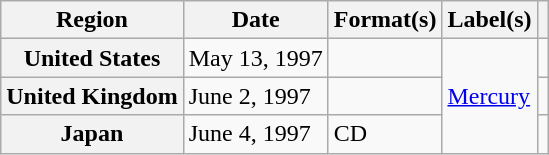<table class="wikitable plainrowheaders">
<tr>
<th scope="col">Region</th>
<th scope="col">Date</th>
<th scope="col">Format(s)</th>
<th scope="col">Label(s)</th>
<th scope="col"></th>
</tr>
<tr>
<th scope="row">United States</th>
<td>May 13, 1997</td>
<td></td>
<td rowspan="3"><a href='#'>Mercury</a></td>
<td align="center"></td>
</tr>
<tr>
<th scope="row">United Kingdom</th>
<td>June 2, 1997</td>
<td></td>
<td align="center"></td>
</tr>
<tr>
<th scope="row">Japan</th>
<td>June 4, 1997</td>
<td>CD</td>
<td align="center"></td>
</tr>
</table>
